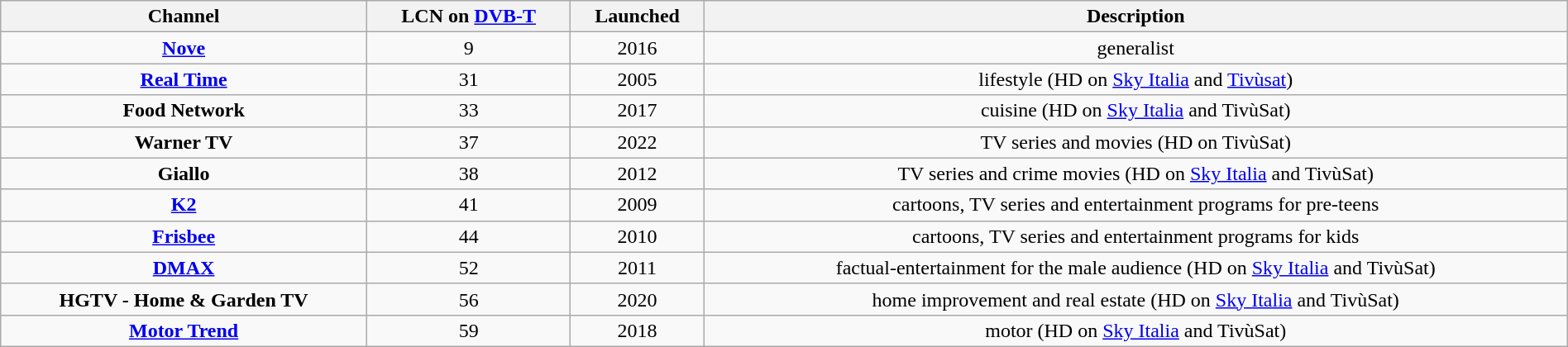<table class="wikitable" style="width:100%; margin-left:0.5em; margin-bottom:0.5em; text-align:center">
<tr>
<th>Channel</th>
<th>LCN on <a href='#'>DVB-T</a></th>
<th>Launched</th>
<th>Description</th>
</tr>
<tr>
<td><strong><a href='#'>Nove</a></strong></td>
<td>9</td>
<td>2016</td>
<td>generalist</td>
</tr>
<tr>
<td><strong><a href='#'>Real Time</a></strong></td>
<td>31</td>
<td>2005</td>
<td>lifestyle (HD on <a href='#'>Sky Italia</a> and <a href='#'>Tivùsat</a>)</td>
</tr>
<tr>
<td><strong>Food Network</strong></td>
<td>33</td>
<td>2017</td>
<td>cuisine (HD on <a href='#'>Sky Italia</a> and TivùSat)</td>
</tr>
<tr>
<td><strong>Warner TV</strong></td>
<td>37</td>
<td>2022</td>
<td>TV series and movies (HD on TivùSat)</td>
</tr>
<tr>
<td><strong>Giallo</strong></td>
<td>38</td>
<td>2012</td>
<td>TV series and crime movies (HD on <a href='#'>Sky Italia</a> and TivùSat)</td>
</tr>
<tr>
<td><strong><a href='#'>K2</a></strong></td>
<td>41</td>
<td>2009</td>
<td>cartoons, TV series and entertainment programs for pre-teens</td>
</tr>
<tr>
<td><strong><a href='#'>Frisbee</a></strong></td>
<td>44</td>
<td>2010</td>
<td>cartoons, TV series and entertainment programs for kids</td>
</tr>
<tr>
<td><strong><a href='#'>DMAX</a></strong></td>
<td>52</td>
<td>2011</td>
<td>factual-entertainment for the male audience (HD on <a href='#'>Sky Italia</a> and TivùSat)</td>
</tr>
<tr>
<td><strong>HGTV - Home & Garden TV</strong></td>
<td>56</td>
<td>2020</td>
<td>home improvement and real estate (HD on <a href='#'>Sky Italia</a> and TivùSat)</td>
</tr>
<tr>
<td><strong><a href='#'>Motor Trend</a></strong></td>
<td>59</td>
<td>2018</td>
<td>motor (HD on <a href='#'>Sky Italia</a> and TivùSat)</td>
</tr>
</table>
